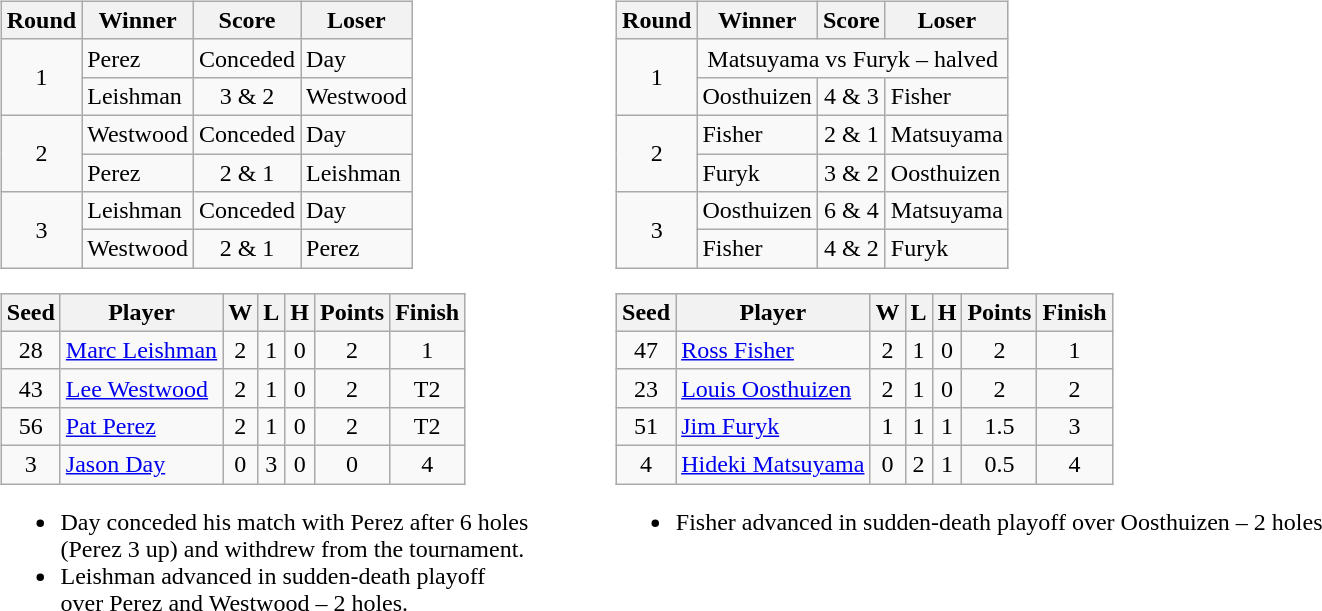<table style="width: 60em">
<tr>
<td valign=top><br><table class="wikitable">
<tr>
<th>Round</th>
<th>Winner</th>
<th>Score</th>
<th>Loser</th>
</tr>
<tr>
<td align=center rowspan=2>1</td>
<td>Perez</td>
<td>Conceded</td>
<td>Day</td>
</tr>
<tr>
<td>Leishman</td>
<td align=center>3 & 2</td>
<td>Westwood</td>
</tr>
<tr>
<td align=center rowspan=2>2</td>
<td>Westwood</td>
<td>Conceded</td>
<td>Day</td>
</tr>
<tr>
<td>Perez</td>
<td align=center>2 & 1</td>
<td>Leishman</td>
</tr>
<tr>
<td align=center rowspan=2>3</td>
<td>Leishman</td>
<td>Conceded</td>
<td>Day</td>
</tr>
<tr>
<td>Westwood</td>
<td align=center>2 & 1</td>
<td>Perez</td>
</tr>
</table>
<table class="wikitable" style="text-align:center">
<tr>
<th>Seed</th>
<th>Player</th>
<th>W</th>
<th>L</th>
<th>H</th>
<th>Points</th>
<th>Finish</th>
</tr>
<tr>
<td>28</td>
<td align=left> <a href='#'>Marc Leishman</a></td>
<td>2</td>
<td>1</td>
<td>0</td>
<td>2</td>
<td>1</td>
</tr>
<tr>
<td>43</td>
<td align=left> <a href='#'>Lee Westwood</a></td>
<td>2</td>
<td>1</td>
<td>0</td>
<td>2</td>
<td>T2</td>
</tr>
<tr>
<td>56</td>
<td align=left> <a href='#'>Pat Perez</a></td>
<td>2</td>
<td>1</td>
<td>0</td>
<td>2</td>
<td>T2</td>
</tr>
<tr>
<td>3</td>
<td align=left> <a href='#'>Jason Day</a></td>
<td>0</td>
<td>3</td>
<td>0</td>
<td>0</td>
<td>4</td>
</tr>
</table>
<ul><li>Day conceded his match with Perez after 6 holes<br>(Perez 3 up) and withdrew from the tournament.</li><li>Leishman advanced in sudden-death playoff<br>over Perez and Westwood – 2 holes.</li></ul></td>
<td valign=top><br><table class="wikitable">
<tr>
<th>Round</th>
<th>Winner</th>
<th>Score</th>
<th>Loser</th>
</tr>
<tr>
<td align=center rowspan=2>1</td>
<td colspan=3 align=center>Matsuyama vs Furyk – halved</td>
</tr>
<tr>
<td>Oosthuizen</td>
<td align=center>4 & 3</td>
<td>Fisher</td>
</tr>
<tr>
<td align=center rowspan=2>2</td>
<td>Fisher</td>
<td align=center>2 & 1</td>
<td>Matsuyama</td>
</tr>
<tr>
<td>Furyk</td>
<td align=center>3 & 2</td>
<td>Oosthuizen</td>
</tr>
<tr>
<td align=center rowspan=2>3</td>
<td>Oosthuizen</td>
<td align=center>6 & 4</td>
<td>Matsuyama</td>
</tr>
<tr>
<td>Fisher</td>
<td align=center>4 & 2</td>
<td>Furyk</td>
</tr>
</table>
<table class="wikitable" style="text-align:center">
<tr>
<th>Seed</th>
<th>Player</th>
<th>W</th>
<th>L</th>
<th>H</th>
<th>Points</th>
<th>Finish</th>
</tr>
<tr>
<td>47</td>
<td align=left> <a href='#'>Ross Fisher</a></td>
<td>2</td>
<td>1</td>
<td>0</td>
<td>2</td>
<td>1</td>
</tr>
<tr>
<td>23</td>
<td align=left> <a href='#'>Louis Oosthuizen</a></td>
<td>2</td>
<td>1</td>
<td>0</td>
<td>2</td>
<td>2</td>
</tr>
<tr>
<td>51</td>
<td align=left> <a href='#'>Jim Furyk</a></td>
<td>1</td>
<td>1</td>
<td>1</td>
<td>1.5</td>
<td>3</td>
</tr>
<tr>
<td>4</td>
<td align=left> <a href='#'>Hideki Matsuyama</a></td>
<td>0</td>
<td>2</td>
<td>1</td>
<td>0.5</td>
<td>4</td>
</tr>
</table>
<ul><li>Fisher advanced in sudden-death playoff over Oosthuizen – 2 holes</li></ul></td>
</tr>
</table>
